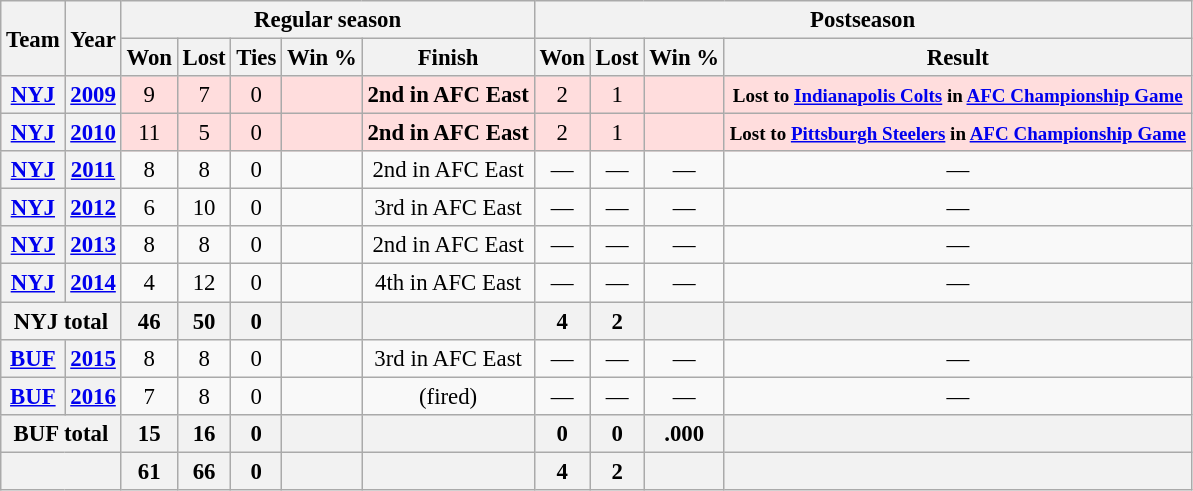<table class="wikitable" style="font-size: 95%; text-align:center;">
<tr>
<th rowspan="2">Team</th>
<th rowspan="2">Year</th>
<th colspan="5">Regular season</th>
<th colspan="4">Postseason</th>
</tr>
<tr>
<th>Won</th>
<th>Lost</th>
<th>Ties</th>
<th>Win %</th>
<th>Finish</th>
<th>Won</th>
<th>Lost</th>
<th>Win %</th>
<th>Result</th>
</tr>
<tr style="background:#fdd;">
<th><a href='#'>NYJ</a></th>
<th><a href='#'>2009</a></th>
<td>9</td>
<td>7</td>
<td>0</td>
<td></td>
<td><strong>2nd in AFC East</strong></td>
<td>2</td>
<td>1</td>
<td></td>
<td><small><strong>Lost to <a href='#'>Indianapolis Colts</a> in <a href='#'>AFC Championship Game</a></strong></small></td>
</tr>
<tr style="background:#fdd;">
<th><a href='#'>NYJ</a></th>
<th><a href='#'>2010</a></th>
<td>11</td>
<td>5</td>
<td>0</td>
<td></td>
<td><strong>2nd in AFC East</strong></td>
<td>2</td>
<td>1</td>
<td></td>
<td><small><strong>Lost to <a href='#'>Pittsburgh Steelers</a> in <a href='#'>AFC Championship Game</a></strong></small></td>
</tr>
<tr>
<th><a href='#'>NYJ</a></th>
<th><a href='#'>2011</a></th>
<td>8</td>
<td>8</td>
<td>0</td>
<td></td>
<td>2nd in AFC East</td>
<td>—</td>
<td>—</td>
<td>—</td>
<td>—</td>
</tr>
<tr>
<th><a href='#'>NYJ</a></th>
<th><a href='#'>2012</a></th>
<td>6</td>
<td>10</td>
<td>0</td>
<td></td>
<td>3rd in AFC East</td>
<td>—</td>
<td>—</td>
<td>—</td>
<td>—</td>
</tr>
<tr>
<th><a href='#'>NYJ</a></th>
<th><a href='#'>2013</a></th>
<td>8</td>
<td>8</td>
<td>0</td>
<td></td>
<td>2nd in AFC East</td>
<td>—</td>
<td>—</td>
<td>—</td>
<td>—</td>
</tr>
<tr>
<th><a href='#'>NYJ</a></th>
<th><a href='#'>2014</a></th>
<td>4</td>
<td>12</td>
<td>0</td>
<td></td>
<td>4th in AFC East</td>
<td>—</td>
<td>—</td>
<td>—</td>
<td>—</td>
</tr>
<tr>
<th colspan="2">NYJ total</th>
<th>46</th>
<th>50</th>
<th>0</th>
<th></th>
<th></th>
<th>4</th>
<th>2</th>
<th></th>
<th></th>
</tr>
<tr>
<th><a href='#'>BUF</a></th>
<th><a href='#'>2015</a></th>
<td>8</td>
<td>8</td>
<td>0</td>
<td></td>
<td>3rd in AFC East</td>
<td>—</td>
<td>—</td>
<td>—</td>
<td>—</td>
</tr>
<tr>
<th><a href='#'>BUF</a></th>
<th><a href='#'>2016</a></th>
<td>7</td>
<td>8</td>
<td>0</td>
<td></td>
<td>(fired)</td>
<td>—</td>
<td>—</td>
<td>—</td>
<td>—</td>
</tr>
<tr>
<th colspan="2">BUF total</th>
<th>15</th>
<th>16</th>
<th>0</th>
<th></th>
<th></th>
<th>0</th>
<th>0</th>
<th>.000</th>
<th></th>
</tr>
<tr>
<th colspan="2"></th>
<th>61</th>
<th>66</th>
<th>0</th>
<th></th>
<th></th>
<th>4</th>
<th>2</th>
<th></th>
<th></th>
</tr>
</table>
